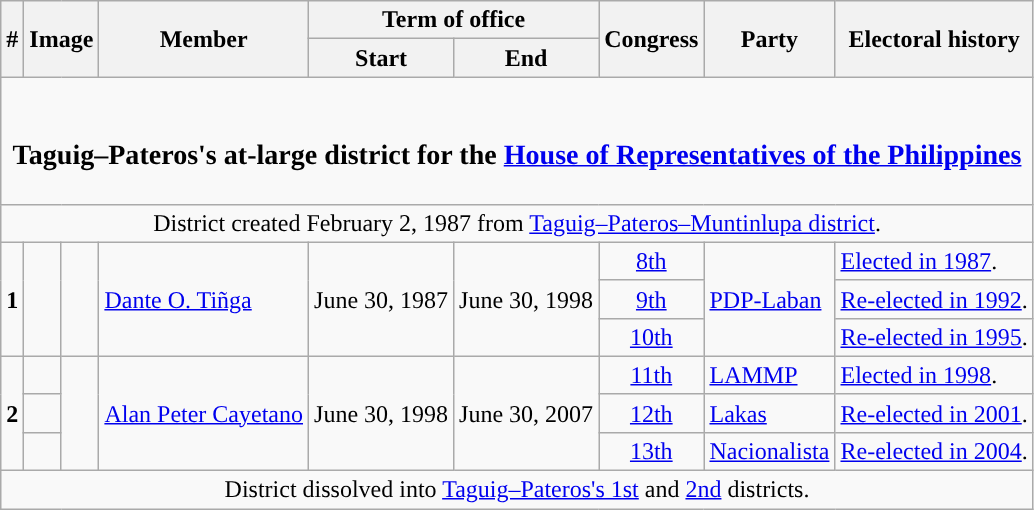<table class=wikitable>
<tr>
<th rowspan="2">#</th>
<th rowspan="2" colspan=2>Image</th>
<th rowspan="2">Member</th>
<th colspan=2>Term of office</th>
<th rowspan="2">Congress</th>
<th rowspan="2">Party</th>
<th rowspan="2">Electoral history</th>
</tr>
<tr>
<th>Start</th>
<th>End</th>
</tr>
<tr>
<td colspan="9" style="text-align:center;"><br><h3>Taguig–Pateros's at-large district for the <a href='#'>House of Representatives of the Philippines</a></h3></td>
</tr>
<tr>
<td colspan="9" style="text-align:center;">District created February 2, 1987 from <a href='#'>Taguig–Pateros–Muntinlupa district</a>.</td>
</tr>
<tr>
<td rowspan="3" style="text-align:center;"><strong>1</strong></td>
<td rowspan="3" style="color:inherit;background:"></td>
<td rowspan="3"></td>
<td rowspan="3"><a href='#'>Dante O. Tiñga</a></td>
<td rowspan="3">June 30, 1987</td>
<td rowspan="3">June 30, 1998</td>
<td style="text-align:center;"><a href='#'>8th</a></td>
<td rowspan="3"><a href='#'>PDP-Laban</a></td>
<td><a href='#'>Elected in 1987</a>.</td>
</tr>
<tr>
<td style="text-align:center;"><a href='#'>9th</a></td>
<td><a href='#'>Re-elected in 1992</a>.</td>
</tr>
<tr>
<td style="text-align:center;"><a href='#'>10th</a></td>
<td><a href='#'>Re-elected in 1995</a>.</td>
</tr>
<tr>
<td rowspan="3" style="text-align:center;"><strong>2</strong></td>
<td style="color:inherit;background:"></td>
<td rowspan=3></td>
<td rowspan=3><a href='#'>Alan Peter Cayetano</a></td>
<td rowspan=3>June 30, 1998</td>
<td rowspan=3>June 30, 2007</td>
<td style="text-align:center;"><a href='#'>11th</a></td>
<td><a href='#'>LAMMP</a></td>
<td><a href='#'>Elected in 1998</a>.</td>
</tr>
<tr>
<td style="color:inherit;background:"></td>
<td style="text-align:center;"><a href='#'>12th</a></td>
<td><a href='#'>Lakas</a></td>
<td><a href='#'>Re-elected in 2001</a>.</td>
</tr>
<tr>
<td style="color:inherit;background:"></td>
<td style="text-align:center;"><a href='#'>13th</a></td>
<td><a href='#'>Nacionalista</a></td>
<td><a href='#'>Re-elected in 2004</a>.</td>
</tr>
<tr>
<td colspan="9" style="text-align:center;">District dissolved into <a href='#'>Taguig–Pateros's 1st</a> and <a href='#'>2nd</a> districts.</td>
</tr>
</table>
